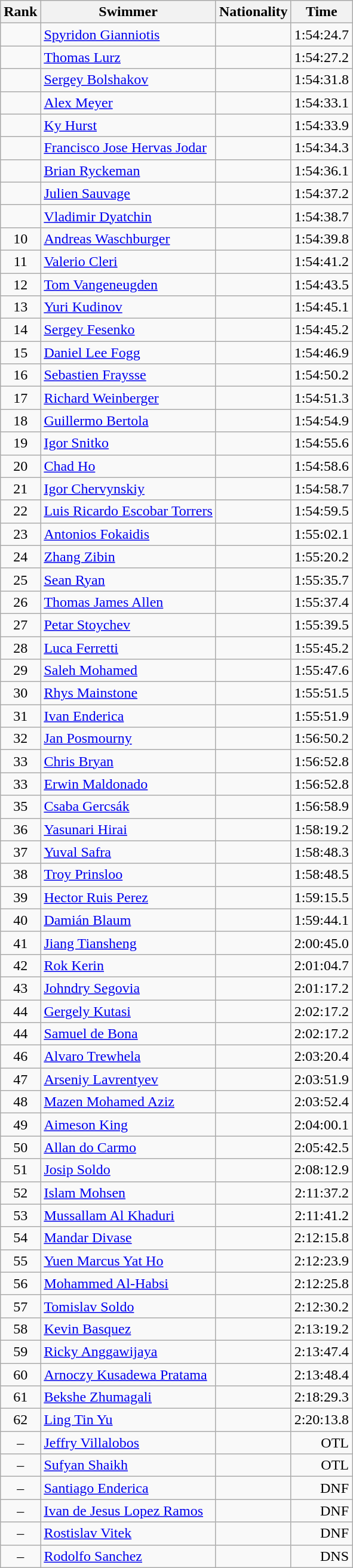<table class="wikitable" border="1" style="text-align:center">
<tr>
<th>Rank</th>
<th>Swimmer</th>
<th>Nationality</th>
<th>Time</th>
</tr>
<tr>
<td></td>
<td align=left><a href='#'>Spyridon Gianniotis</a></td>
<td align=left></td>
<td align=right>1:54:24.7</td>
</tr>
<tr>
<td></td>
<td align=left><a href='#'>Thomas Lurz</a></td>
<td align=left></td>
<td align=right>1:54:27.2</td>
</tr>
<tr>
<td></td>
<td align=left><a href='#'>Sergey Bolshakov</a></td>
<td align=left></td>
<td align=right>1:54:31.8</td>
</tr>
<tr>
<td></td>
<td align=left><a href='#'>Alex Meyer</a></td>
<td align=left></td>
<td align=right>1:54:33.1</td>
</tr>
<tr>
<td></td>
<td align=left><a href='#'>Ky Hurst</a></td>
<td align=left></td>
<td align=right>1:54:33.9</td>
</tr>
<tr>
<td></td>
<td align=left><a href='#'>Francisco Jose Hervas Jodar</a></td>
<td align=left></td>
<td align=right>1:54:34.3</td>
</tr>
<tr>
<td></td>
<td align=left><a href='#'>Brian Ryckeman</a></td>
<td align=left></td>
<td align=right>1:54:36.1</td>
</tr>
<tr>
<td></td>
<td align=left><a href='#'>Julien Sauvage</a></td>
<td align=left></td>
<td align=right>1:54:37.2</td>
</tr>
<tr>
<td></td>
<td align=left><a href='#'>Vladimir Dyatchin</a></td>
<td align=left></td>
<td align=right>1:54:38.7</td>
</tr>
<tr>
<td>10</td>
<td align=left><a href='#'>Andreas Waschburger</a></td>
<td align=left></td>
<td align=right>1:54:39.8</td>
</tr>
<tr>
<td>11</td>
<td align=left><a href='#'>Valerio Cleri</a></td>
<td align=left></td>
<td align=right>1:54:41.2</td>
</tr>
<tr>
<td>12</td>
<td align=left><a href='#'>Tom Vangeneugden</a></td>
<td align=left></td>
<td align=right>1:54:43.5</td>
</tr>
<tr>
<td>13</td>
<td align=left><a href='#'>Yuri Kudinov</a></td>
<td align=left></td>
<td align=right>1:54:45.1</td>
</tr>
<tr>
<td>14</td>
<td align=left><a href='#'>Sergey Fesenko</a></td>
<td align=left></td>
<td align=right>1:54:45.2</td>
</tr>
<tr>
<td>15</td>
<td align=left><a href='#'>Daniel Lee Fogg</a></td>
<td align=left></td>
<td align=right>1:54:46.9</td>
</tr>
<tr>
<td>16</td>
<td align=left><a href='#'>Sebastien Fraysse</a></td>
<td align=left></td>
<td align=right>1:54:50.2</td>
</tr>
<tr>
<td>17</td>
<td align=left><a href='#'>Richard Weinberger</a></td>
<td align=left></td>
<td align=right>1:54:51.3</td>
</tr>
<tr>
<td>18</td>
<td align=left><a href='#'>Guillermo Bertola</a></td>
<td align=left></td>
<td align=right>1:54:54.9</td>
</tr>
<tr>
<td>19</td>
<td align=left><a href='#'>Igor Snitko</a></td>
<td align=left></td>
<td align=right>1:54:55.6</td>
</tr>
<tr>
<td>20</td>
<td align=left><a href='#'>Chad Ho</a></td>
<td align=left></td>
<td align=right>1:54:58.6</td>
</tr>
<tr>
<td>21</td>
<td align=left><a href='#'>Igor Chervynskiy</a></td>
<td align=left></td>
<td align=right>1:54:58.7</td>
</tr>
<tr>
<td>22</td>
<td align=left><a href='#'>Luis Ricardo Escobar Torrers</a></td>
<td align=left></td>
<td align=right>1:54:59.5</td>
</tr>
<tr>
<td>23</td>
<td align=left><a href='#'>Antonios Fokaidis</a></td>
<td align=left></td>
<td align=right>1:55:02.1</td>
</tr>
<tr>
<td>24</td>
<td align=left><a href='#'>Zhang Zibin</a></td>
<td align=left></td>
<td align=right>1:55:20.2</td>
</tr>
<tr>
<td>25</td>
<td align=left><a href='#'>Sean Ryan</a></td>
<td align=left></td>
<td align=right>1:55:35.7</td>
</tr>
<tr>
<td>26</td>
<td align=left><a href='#'>Thomas James Allen</a></td>
<td align=left></td>
<td align=right>1:55:37.4</td>
</tr>
<tr>
<td>27</td>
<td align=left><a href='#'>Petar Stoychev</a></td>
<td align=left></td>
<td align=right>1:55:39.5</td>
</tr>
<tr>
<td>28</td>
<td align=left><a href='#'>Luca Ferretti</a></td>
<td align=left></td>
<td align=right>1:55:45.2</td>
</tr>
<tr>
<td>29</td>
<td align=left><a href='#'>Saleh Mohamed</a></td>
<td align=left></td>
<td align=right>1:55:47.6</td>
</tr>
<tr>
<td>30</td>
<td align=left><a href='#'>Rhys Mainstone</a></td>
<td align=left></td>
<td align=right>1:55:51.5</td>
</tr>
<tr>
<td>31</td>
<td align=left><a href='#'>Ivan Enderica</a></td>
<td align=left></td>
<td align=right>1:55:51.9</td>
</tr>
<tr>
<td>32</td>
<td align=left><a href='#'>Jan Posmourny</a></td>
<td align=left></td>
<td align=right>1:56:50.2</td>
</tr>
<tr>
<td>33</td>
<td align=left><a href='#'>Chris Bryan</a></td>
<td align=left></td>
<td align=right>1:56:52.8</td>
</tr>
<tr>
<td>33</td>
<td align=left><a href='#'>Erwin Maldonado</a></td>
<td align=left></td>
<td align=right>1:56:52.8</td>
</tr>
<tr>
<td>35</td>
<td align=left><a href='#'>Csaba Gercsák</a></td>
<td align=left></td>
<td align=right>1:56:58.9</td>
</tr>
<tr>
<td>36</td>
<td align=left><a href='#'>Yasunari Hirai</a></td>
<td align=left></td>
<td align=right>1:58:19.2</td>
</tr>
<tr>
<td>37</td>
<td align=left><a href='#'>Yuval Safra</a></td>
<td align=left></td>
<td align=right>1:58:48.3</td>
</tr>
<tr>
<td>38</td>
<td align=left><a href='#'>Troy Prinsloo</a></td>
<td align=left></td>
<td align=right>1:58:48.5</td>
</tr>
<tr>
<td>39</td>
<td align=left><a href='#'>Hector Ruis Perez</a></td>
<td align=left></td>
<td align=right>1:59:15.5</td>
</tr>
<tr>
<td>40</td>
<td align=left><a href='#'>Damián Blaum</a></td>
<td align=left></td>
<td align=right>1:59:44.1</td>
</tr>
<tr>
<td>41</td>
<td align=left><a href='#'>Jiang Tiansheng</a></td>
<td align=left></td>
<td align=right>2:00:45.0</td>
</tr>
<tr>
<td>42</td>
<td align=left><a href='#'>Rok Kerin</a></td>
<td align=left></td>
<td align=right>2:01:04.7</td>
</tr>
<tr>
<td>43</td>
<td align=left><a href='#'>Johndry Segovia</a></td>
<td align=left></td>
<td align=right>2:01:17.2</td>
</tr>
<tr>
<td>44</td>
<td align=left><a href='#'>Gergely Kutasi</a></td>
<td align=left></td>
<td align=right>2:02:17.2</td>
</tr>
<tr>
<td>44</td>
<td align=left><a href='#'>Samuel de Bona</a></td>
<td align=left></td>
<td align=right>2:02:17.2</td>
</tr>
<tr>
<td>46</td>
<td align=left><a href='#'>Alvaro Trewhela</a></td>
<td align=left></td>
<td align=right>2:03:20.4</td>
</tr>
<tr>
<td>47</td>
<td align=left><a href='#'>Arseniy Lavrentyev</a></td>
<td align=left></td>
<td align=right>2:03:51.9</td>
</tr>
<tr>
<td>48</td>
<td align=left><a href='#'>Mazen Mohamed Aziz</a></td>
<td align=left></td>
<td align=right>2:03:52.4</td>
</tr>
<tr>
<td>49</td>
<td align=left><a href='#'>Aimeson King</a></td>
<td align=left></td>
<td align=right>2:04:00.1</td>
</tr>
<tr>
<td>50</td>
<td align=left><a href='#'>Allan do Carmo</a></td>
<td align=left></td>
<td align=right>2:05:42.5</td>
</tr>
<tr>
<td>51</td>
<td align=left><a href='#'>Josip Soldo</a></td>
<td align=left></td>
<td align=right>2:08:12.9</td>
</tr>
<tr>
<td>52</td>
<td align=left><a href='#'>Islam Mohsen</a></td>
<td align=left></td>
<td align=right>2:11:37.2</td>
</tr>
<tr>
<td>53</td>
<td align=left><a href='#'>Mussallam Al Khaduri</a></td>
<td align=left></td>
<td align=right>2:11:41.2</td>
</tr>
<tr>
<td>54</td>
<td align=left><a href='#'>Mandar Divase</a></td>
<td align=left></td>
<td align=right>2:12:15.8</td>
</tr>
<tr>
<td>55</td>
<td align=left><a href='#'>Yuen Marcus Yat Ho</a></td>
<td align=left></td>
<td align=right>2:12:23.9</td>
</tr>
<tr>
<td>56</td>
<td align=left><a href='#'>Mohammed Al-Habsi</a></td>
<td align=left></td>
<td align=right>2:12:25.8</td>
</tr>
<tr>
<td>57</td>
<td align=left><a href='#'>Tomislav Soldo</a></td>
<td align=left></td>
<td align=right>2:12:30.2</td>
</tr>
<tr>
<td>58</td>
<td align=left><a href='#'>Kevin Basquez</a></td>
<td align=left></td>
<td align=right>2:13:19.2</td>
</tr>
<tr>
<td>59</td>
<td align=left><a href='#'>Ricky Anggawijaya</a></td>
<td align=left></td>
<td align=right>2:13:47.4</td>
</tr>
<tr>
<td>60</td>
<td align=left><a href='#'>Arnoczy Kusadewa Pratama</a></td>
<td align=left></td>
<td align=right>2:13:48.4</td>
</tr>
<tr>
<td>61</td>
<td align=left><a href='#'>Bekshe Zhumagali</a></td>
<td align=left></td>
<td align=right>2:18:29.3</td>
</tr>
<tr>
<td>62</td>
<td align=left><a href='#'>Ling Tin Yu</a></td>
<td align=left></td>
<td align=right>2:20:13.8</td>
</tr>
<tr>
<td>–</td>
<td align=left><a href='#'>Jeffry Villalobos</a></td>
<td align=left></td>
<td align=right>OTL</td>
</tr>
<tr>
<td>–</td>
<td align=left><a href='#'>Sufyan Shaikh</a></td>
<td align=left></td>
<td align=right>OTL</td>
</tr>
<tr>
<td>–</td>
<td align=left><a href='#'>Santiago Enderica</a></td>
<td align=left></td>
<td align=right>DNF</td>
</tr>
<tr>
<td>–</td>
<td align=left><a href='#'>Ivan de Jesus Lopez Ramos</a></td>
<td align=left></td>
<td align=right>DNF</td>
</tr>
<tr>
<td>–</td>
<td align=left><a href='#'>Rostislav Vitek</a></td>
<td align=left></td>
<td align=right>DNF</td>
</tr>
<tr>
<td>–</td>
<td align=left><a href='#'>Rodolfo Sanchez</a></td>
<td align=left></td>
<td align=right>DNS</td>
</tr>
</table>
